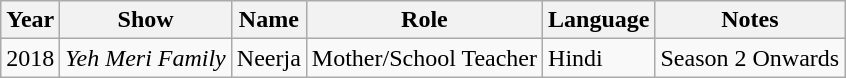<table class="wikitable sortable plainrowheaders" style="font-size:100%">
<tr style="text-align:center;">
<th scope="column">Year</th>
<th scope="col">Show</th>
<th scope="col">Name</th>
<th scope="col">Role</th>
<th scope="col">Language</th>
<th class="unsortable" scope="col">Notes</th>
</tr>
<tr>
<td>2018</td>
<td><em>Yeh Meri Family</em></td>
<td>Neerja</td>
<td>Mother/School Teacher</td>
<td>Hindi</td>
<td>Season 2 Onwards</td>
</tr>
</table>
